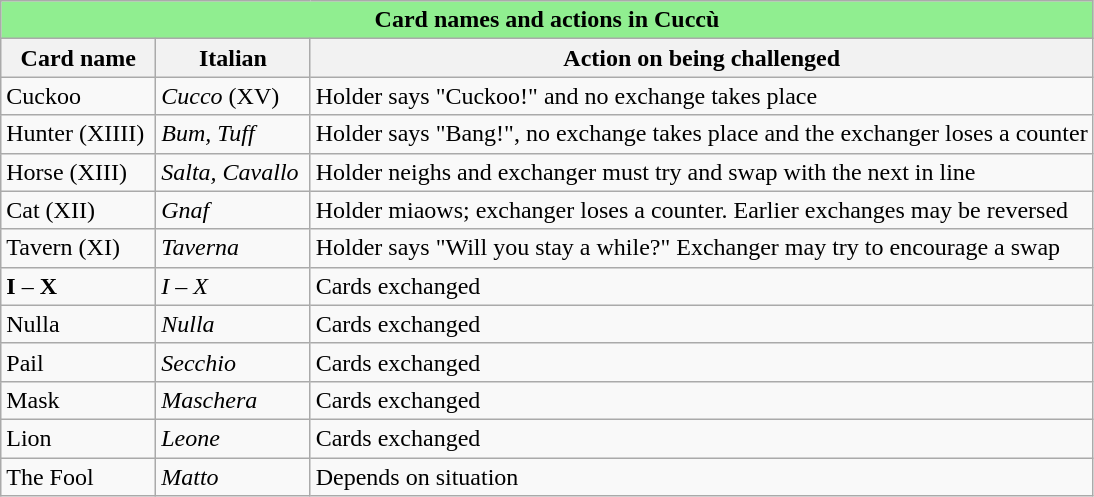<table class="wikitable">
<tr align="center">
<td style="background: #90EE90;" colspan="3"><strong>Card names and actions in Cuccù</strong></td>
</tr>
<tr>
<th>Card name</th>
<th>Italian</th>
<th>Action on being challenged</th>
</tr>
<tr>
<td>Cuckoo</td>
<td><em>Cucco</em> (XV)</td>
<td>Holder says "Cuckoo!" and no exchange takes place</td>
</tr>
<tr>
<td>Hunter (XIIII) </td>
<td><em>Bum, Tuff</em> </td>
<td>Holder says "Bang!", no exchange takes place and the exchanger loses a counter</td>
</tr>
<tr>
<td>Horse (XIII)</td>
<td><em>Salta, Cavallo</em> </td>
<td>Holder neighs and exchanger must try and swap with the next in line</td>
</tr>
<tr>
<td>Cat (XII)</td>
<td><em>Gnaf</em> </td>
<td>Holder miaows; exchanger loses a counter. Earlier exchanges may be reversed</td>
</tr>
<tr>
<td>Tavern (XI)</td>
<td><em>Taverna</em> </td>
<td>Holder says "Will you stay a while?" Exchanger may try to encourage a swap</td>
</tr>
<tr>
<td><strong>I</strong> – <strong>X</strong></td>
<td><em>I – X</em></td>
<td>Cards exchanged</td>
</tr>
<tr>
<td>Nulla</td>
<td><em>Nulla</em></td>
<td>Cards exchanged</td>
</tr>
<tr>
<td>Pail </td>
<td><em>Secchio</em></td>
<td>Cards exchanged</td>
</tr>
<tr>
<td>Mask </td>
<td><em>Maschera</em></td>
<td>Cards exchanged</td>
</tr>
<tr>
<td>Lion </td>
<td><em>Leone</em></td>
<td>Cards exchanged</td>
</tr>
<tr>
<td>The Fool </td>
<td><em>Matto</em></td>
<td>Depends on situation</td>
</tr>
</table>
